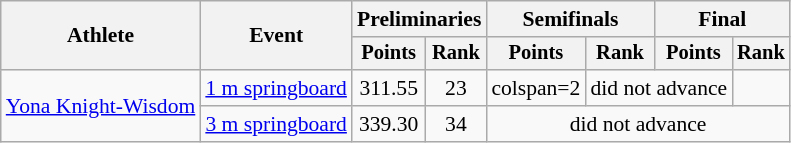<table class=wikitable style="font-size:90%">
<tr>
<th rowspan="2">Athlete</th>
<th rowspan="2">Event</th>
<th colspan="2">Preliminaries</th>
<th colspan="2">Semifinals</th>
<th colspan="2">Final</th>
</tr>
<tr style="font-size:95%">
<th>Points</th>
<th>Rank</th>
<th>Points</th>
<th>Rank</th>
<th>Points</th>
<th>Rank</th>
</tr>
<tr align=center>
<td align=left rowspan=2><a href='#'>Yona Knight-Wisdom</a></td>
<td align=left><a href='#'>1 m springboard</a></td>
<td>311.55</td>
<td>23</td>
<td>colspan=2 </td>
<td colspan=2>did not advance</td>
</tr>
<tr align=center>
<td align=left><a href='#'>3 m springboard</a></td>
<td>339.30</td>
<td>34</td>
<td colspan=4>did not advance</td>
</tr>
</table>
